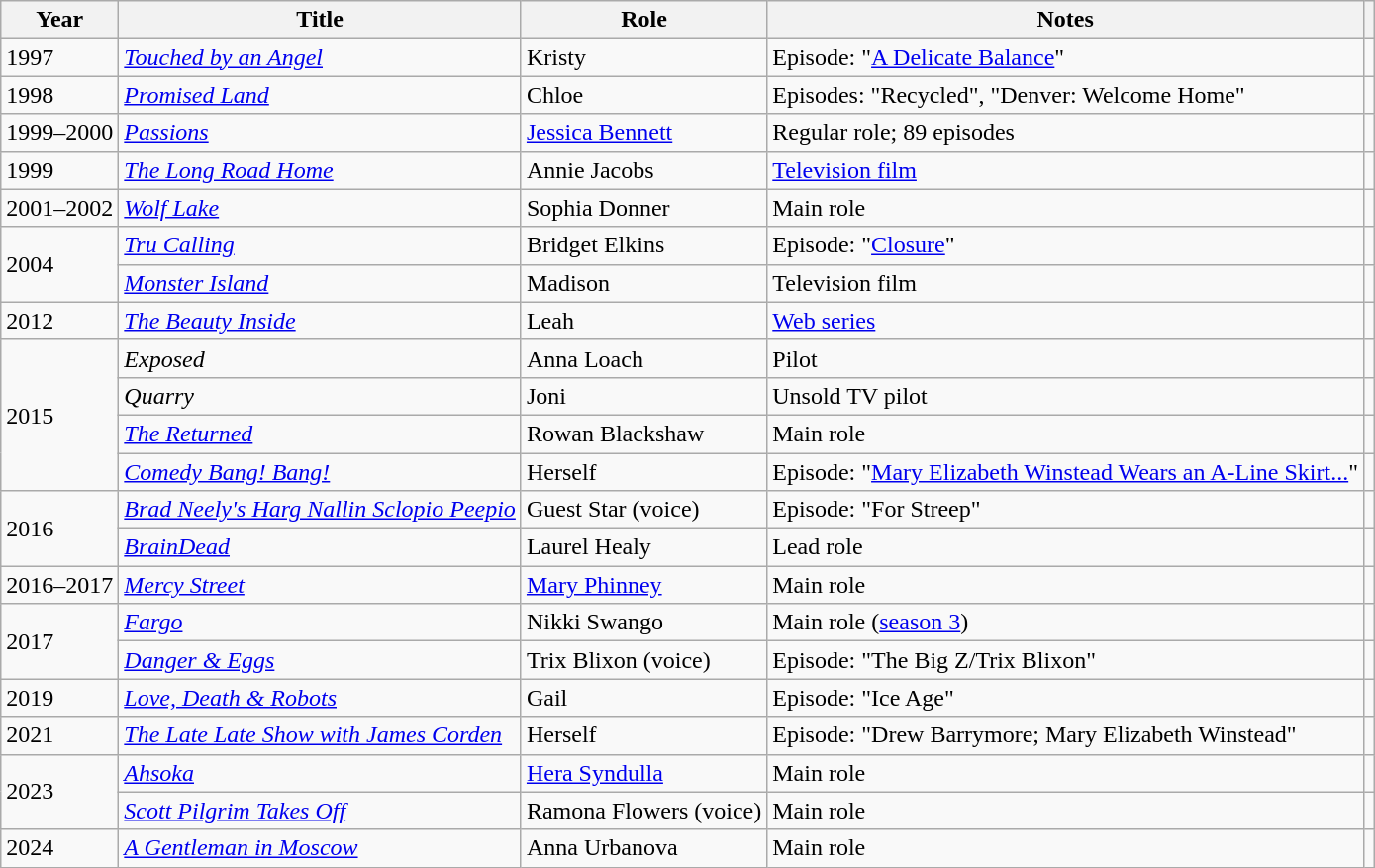<table class="wikitable plainrowheaders sortable">
<tr>
<th scope="col">Year</th>
<th scope="col">Title</th>
<th scope="col">Role</th>
<th scope="col" class="unsortable">Notes</th>
<th scope="col" class="unsortable"></th>
</tr>
<tr>
<td>1997</td>
<td><em><a href='#'>Touched by an Angel</a></em></td>
<td>Kristy</td>
<td>Episode: "<a href='#'>A Delicate Balance</a>"</td>
<td></td>
</tr>
<tr>
<td>1998</td>
<td><em><a href='#'>Promised Land</a></em></td>
<td>Chloe</td>
<td>Episodes: "Recycled", "Denver: Welcome Home"</td>
<td></td>
</tr>
<tr>
<td>1999–2000</td>
<td><em><a href='#'>Passions</a></em></td>
<td><a href='#'>Jessica Bennett</a></td>
<td>Regular role; 89 episodes</td>
<td></td>
</tr>
<tr>
<td>1999</td>
<td data-sort-value="Long Road Home, The"><em><a href='#'>The Long Road Home</a></em></td>
<td>Annie Jacobs</td>
<td><a href='#'>Television film</a></td>
<td></td>
</tr>
<tr>
<td>2001–2002</td>
<td><em><a href='#'>Wolf Lake</a></em></td>
<td>Sophia Donner</td>
<td>Main role</td>
<td></td>
</tr>
<tr>
<td rowspan="2">2004</td>
<td><em><a href='#'>Tru Calling</a></em></td>
<td>Bridget Elkins</td>
<td>Episode: "<a href='#'>Closure</a>"</td>
<td></td>
</tr>
<tr>
<td><em><a href='#'>Monster Island</a></em></td>
<td>Madison</td>
<td>Television film</td>
<td></td>
</tr>
<tr>
<td>2012</td>
<td data-sort-value="Beauty Inside, The"><em><a href='#'>The Beauty Inside</a></em></td>
<td>Leah</td>
<td><a href='#'>Web series</a></td>
<td></td>
</tr>
<tr>
<td rowspan="4">2015</td>
<td><em>Exposed</em></td>
<td>Anna Loach</td>
<td>Pilot</td>
<td></td>
</tr>
<tr>
<td><em>Quarry</em></td>
<td>Joni</td>
<td>Unsold TV pilot</td>
<td style="text-align:center;"></td>
</tr>
<tr>
<td data-sort-value="Returned, The"><em><a href='#'>The Returned</a></em></td>
<td>Rowan Blackshaw</td>
<td>Main role</td>
<td></td>
</tr>
<tr>
<td><em><a href='#'>Comedy Bang! Bang!</a></em></td>
<td>Herself</td>
<td>Episode: "<a href='#'>Mary Elizabeth Winstead Wears an A-Line Skirt...</a>"</td>
<td></td>
</tr>
<tr>
<td rowspan="2">2016</td>
<td><em><a href='#'>Brad Neely's Harg Nallin Sclopio Peepio</a></em></td>
<td>Guest Star (voice)</td>
<td>Episode: "For Streep"</td>
<td style="text-align:center;"></td>
</tr>
<tr>
<td><em><a href='#'>BrainDead</a></em></td>
<td>Laurel Healy</td>
<td>Lead role</td>
<td></td>
</tr>
<tr>
<td>2016–2017</td>
<td><em><a href='#'>Mercy Street</a></em></td>
<td><a href='#'>Mary Phinney</a></td>
<td>Main role</td>
<td></td>
</tr>
<tr>
<td rowspan="2">2017</td>
<td><em><a href='#'>Fargo</a></em></td>
<td>Nikki Swango</td>
<td>Main role (<a href='#'>season 3</a>)</td>
<td></td>
</tr>
<tr>
<td><em><a href='#'>Danger & Eggs</a></em></td>
<td>Trix Blixon (voice)</td>
<td>Episode: "The Big Z/Trix Blixon"</td>
<td></td>
</tr>
<tr>
<td>2019</td>
<td><em><a href='#'>Love, Death & Robots</a></em></td>
<td>Gail</td>
<td>Episode: "Ice Age"</td>
<td style="text-align:center;"></td>
</tr>
<tr>
<td>2021</td>
<td data-sort-value="Late Late Show with James Corden, The"><em><a href='#'>The Late Late Show with James Corden</a></em></td>
<td>Herself</td>
<td>Episode: "Drew Barrymore; Mary Elizabeth Winstead"</td>
<td style="text-align:center;"></td>
</tr>
<tr>
<td rowspan="2">2023</td>
<td><em><a href='#'>Ahsoka</a></em></td>
<td><a href='#'>Hera Syndulla</a></td>
<td>Main role</td>
<td style="text-align:center;"></td>
</tr>
<tr>
<td><em><a href='#'>Scott Pilgrim Takes Off</a></em></td>
<td>Ramona Flowers (voice)</td>
<td>Main role</td>
<td style="text-align:center;"></td>
</tr>
<tr>
<td>2024</td>
<td><em><a href='#'>A Gentleman in Moscow</a></em></td>
<td>Anna Urbanova</td>
<td>Main role</td>
<td></td>
</tr>
</table>
